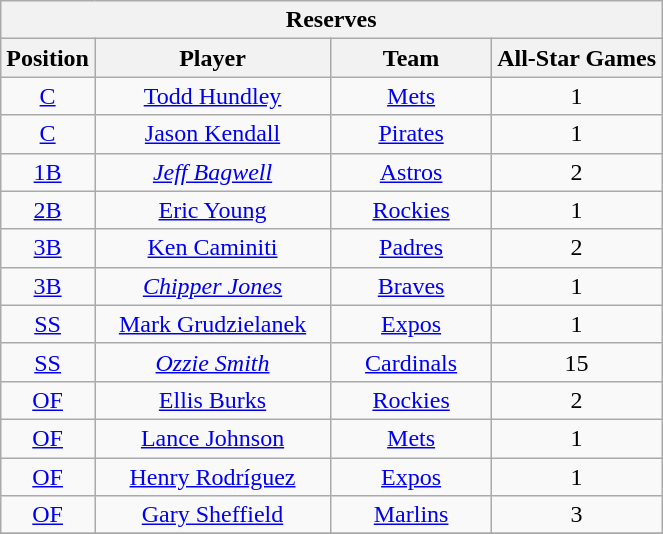<table class="wikitable" style="font-size: 100%; text-align:center;">
<tr>
<th colspan="4">Reserves</th>
</tr>
<tr>
<th>Position</th>
<th width="150">Player</th>
<th width="100">Team</th>
<th>All-Star Games</th>
</tr>
<tr>
<td><a href='#'>C</a></td>
<td><a href='#'>Todd Hundley</a></td>
<td><a href='#'>Mets</a></td>
<td>1</td>
</tr>
<tr>
<td><a href='#'>C</a></td>
<td><a href='#'>Jason Kendall</a></td>
<td><a href='#'>Pirates</a></td>
<td>1</td>
</tr>
<tr>
<td><a href='#'>1B</a></td>
<td><em><a href='#'>Jeff Bagwell</a></em></td>
<td><a href='#'>Astros</a></td>
<td>2</td>
</tr>
<tr>
<td><a href='#'>2B</a></td>
<td><a href='#'>Eric Young</a></td>
<td><a href='#'>Rockies</a></td>
<td>1</td>
</tr>
<tr>
<td><a href='#'>3B</a></td>
<td><a href='#'>Ken Caminiti</a></td>
<td><a href='#'>Padres</a></td>
<td>2</td>
</tr>
<tr>
<td><a href='#'>3B</a></td>
<td><em><a href='#'>Chipper Jones</a></em></td>
<td><a href='#'>Braves</a></td>
<td>1</td>
</tr>
<tr>
<td><a href='#'>SS</a></td>
<td><a href='#'>Mark Grudzielanek</a></td>
<td><a href='#'>Expos</a></td>
<td>1</td>
</tr>
<tr>
<td><a href='#'>SS</a></td>
<td><em><a href='#'>Ozzie Smith</a></em></td>
<td><a href='#'>Cardinals</a></td>
<td>15</td>
</tr>
<tr>
<td><a href='#'>OF</a></td>
<td><a href='#'>Ellis Burks</a></td>
<td><a href='#'>Rockies</a></td>
<td>2</td>
</tr>
<tr>
<td><a href='#'>OF</a></td>
<td><a href='#'>Lance Johnson</a></td>
<td><a href='#'>Mets</a></td>
<td>1</td>
</tr>
<tr>
<td><a href='#'>OF</a></td>
<td><a href='#'>Henry Rodríguez</a></td>
<td><a href='#'>Expos</a></td>
<td>1</td>
</tr>
<tr>
<td><a href='#'>OF</a></td>
<td><a href='#'>Gary Sheffield</a></td>
<td><a href='#'>Marlins</a></td>
<td>3</td>
</tr>
<tr>
</tr>
</table>
